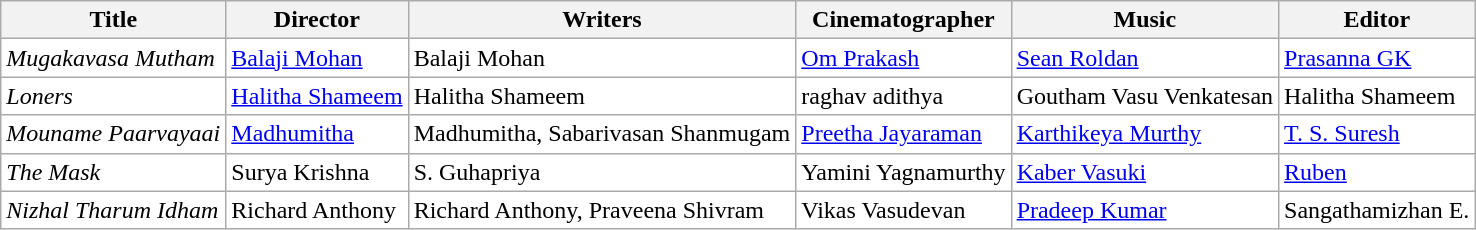<table class="wikitable" style="background:#ffffff;">
<tr>
<th>Title</th>
<th>Director</th>
<th>Writers</th>
<th>Cinematographer</th>
<th>Music</th>
<th>Editor</th>
</tr>
<tr>
<td><em>Mugakavasa Mutham</em></td>
<td><a href='#'>Balaji Mohan</a></td>
<td>Balaji Mohan</td>
<td><a href='#'>Om Prakash</a></td>
<td><a href='#'>Sean Roldan</a></td>
<td><a href='#'>Prasanna GK</a></td>
</tr>
<tr>
<td><em>Loners</em></td>
<td><a href='#'>Halitha Shameem</a></td>
<td>Halitha Shameem</td>
<td>raghav adithya</td>
<td>Goutham Vasu Venkatesan</td>
<td>Halitha Shameem</td>
</tr>
<tr>
<td><em>Mouname Paarvayaai</em></td>
<td><a href='#'>Madhumitha</a></td>
<td>Madhumitha, Sabarivasan Shanmugam</td>
<td><a href='#'>Preetha Jayaraman</a></td>
<td><a href='#'>Karthikeya Murthy</a></td>
<td><a href='#'>T. S. Suresh</a></td>
</tr>
<tr>
<td><em>The Mask</em></td>
<td>Surya Krishna</td>
<td>S. Guhapriya</td>
<td>Yamini Yagnamurthy</td>
<td><a href='#'>Kaber Vasuki</a></td>
<td><a href='#'>Ruben</a></td>
</tr>
<tr>
<td><em>Nizhal Tharum Idham</em></td>
<td>Richard Anthony</td>
<td>Richard Anthony, Praveena Shivram</td>
<td>Vikas Vasudevan</td>
<td><a href='#'>Pradeep Kumar</a></td>
<td>Sangathamizhan E.</td>
</tr>
</table>
